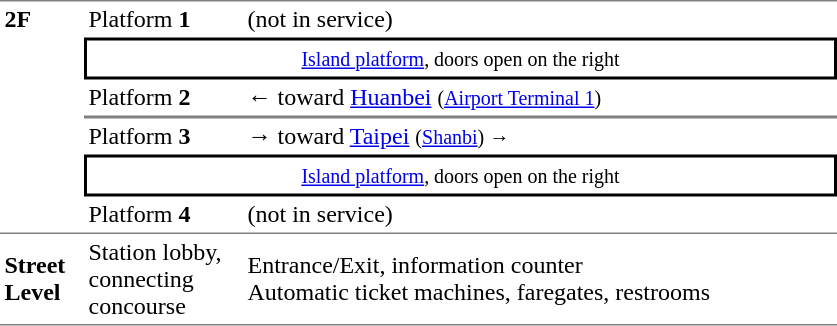<table cellspacing=0 cellpadding=3>
<tr>
<td style="border-top:solid 1px gray;border-bottom:solid 1px gray;" width=50 rowspan=6 valign=top><strong>2F</strong></td>
<td style="border-top:solid 1px gray;" width=100>Platform <span><strong>1</strong></span></td>
<td style="border-top:solid 1px gray;" width=390><em></em> (not in service)</td>
</tr>
<tr>
<td style="border-top:solid 2px black;border-right:solid 2px black;border-left:solid 2px black;border-bottom:solid 2px black;text-align:center;" colspan=2><small><a href='#'>Island platform</a>, doors open on the right</small></td>
</tr>
<tr>
<td style="border-bottom:solid 1px gray;">Platform <span><strong>2</strong></span></td>
<td style="border-bottom:solid 1px gray;">←  toward <a href='#'>Huanbei</a> <small>(<a href='#'>Airport Terminal 1</a>)</small></td>
</tr>
<tr>
<td style="border-top:solid 1px gray;" width=100>Platform <span><strong>3</strong></span></td>
<td style="border-top:solid 1px gray;" width=390><span>→</span>  toward <a href='#'>Taipei</a> <small>(<a href='#'>Shanbi</a>) →</small></td>
</tr>
<tr>
<td style="border-top:solid 2px black;border-right:solid 2px black;border-left:solid 2px black;border-bottom:solid 2px black;text-align:center;" colspan=2><small><a href='#'>Island platform</a>, doors open on the right</small></td>
</tr>
<tr>
<td style="border-bottom:solid 1px gray;">Platform <span><strong>4</strong></span></td>
<td style="border-bottom:solid 1px gray;"><em></em> (not in service)</td>
</tr>
<tr>
<td style="border-bottom:solid 1px gray;"><strong>Street Level</strong></td>
<td style="border-bottom:solid 1px gray;">Station lobby, connecting concourse</td>
<td style="border-bottom:solid 1px gray;">Entrance/Exit, information counter<br>Automatic ticket machines, faregates, restrooms</td>
</tr>
</table>
